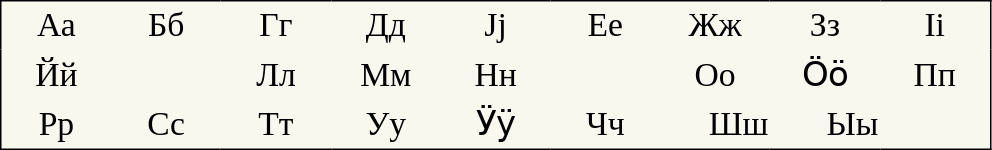<table style="font-family:Arial Unicode MS; font-size:1.4em; border-color:#000000; border-width:1px; border-style:solid; border-collapse:collapse; text-align:right; background-color:#F8F8EF">
<tr>
<td style="width:3em; text-align:center; padding: 3px;">Аа</td>
<td style="width:3em; text-align:center; padding: 3px;">Бб</td>
<td style="width:3em; text-align:center; padding: 3px;">Гг</td>
<td style="width:3em; text-align:center; padding: 3px;">Дд</td>
<td style="width:3em; text-align:center; padding: 3px;">Jj</td>
<td style="width:3em; text-align:center; padding: 3px;">Ее</td>
<td style="width:3em; text-align:center; padding: 3px;">Жж</td>
<td style="width:3em; text-align:center; padding: 3px;">Зз</td>
<td style="width:3em; text-align:center; padding: 3px;">Ii</td>
</tr>
<tr>
<td style="width:3em; text-align:center; padding: 3px;">Йй</td>
<td style="width:3em; text-align:center; padding: 3px;"></td>
<td style="width:3em; text-align:center; padding: 3px;">Лл</td>
<td style="width:3em; text-align:center; padding: 3px;">Мм</td>
<td style="width:3em; text-align:center; padding: 3px;">Нн</td>
<td style="width:3em; text-align:center; padding: 3px;"></td>
<td style="width:3em; text-align:center; padding: 3px;">Oo</td>
<td style="width:3em; text-align:center; padding: 3px;">Ӧӧ</td>
<td style="width:3em; text-align:center; padding: 3px;">Пп</td>
</tr>
<tr>
<td style="width:3em; text-align:center; padding: 3px;">Рр</td>
<td style="width:3em; text-align:center; padding: 3px;">Сс</td>
<td style="width:3em; text-align:center; padding: 3px;">Тт</td>
<td style="width:3em; text-align:center; padding: 3px;">Уу</td>
<td style="width:3em; text-align:center; padding: 3px;">Ӱӱ</td>
<td style="width:3em; text-align:center; padding: 3px;">Чч</td>
<td>Шш</td>
<td>Ыы</td>
<td></td>
</tr>
</table>
